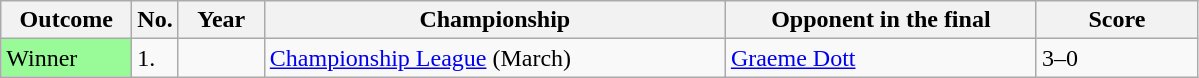<table class="sortable wikitable">
<tr>
<th width="80">Outcome</th>
<th width="20">No.</th>
<th width="50">Year</th>
<th width="300">Championship</th>
<th width="200">Opponent in the final</th>
<th width="100">Score</th>
</tr>
<tr>
<td style="background:#98fb98;">Winner</td>
<td>1.</td>
<td></td>
<td><a href='#'>Championship League</a> (March)</td>
<td> <a href='#'>Graeme Dott</a></td>
<td>3–0</td>
</tr>
</table>
